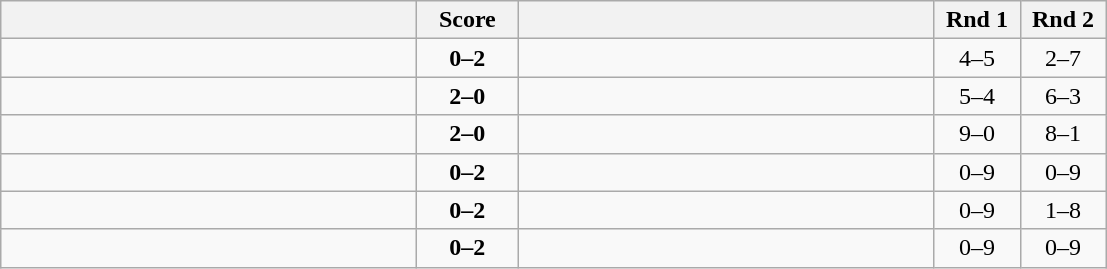<table class="wikitable" style="text-align: center;">
<tr>
<th align="right" width="270"></th>
<th width="60">Score</th>
<th align="left" width="270"></th>
<th width="50">Rnd 1</th>
<th width="50">Rnd 2</th>
</tr>
<tr>
<td align=left></td>
<td align=center><strong>0–2</strong></td>
<td align=left><strong></strong></td>
<td>4–5</td>
<td>2–7</td>
</tr>
<tr>
<td align=left><strong></strong></td>
<td align=center><strong>2–0</strong></td>
<td align=left></td>
<td>5–4</td>
<td>6–3</td>
</tr>
<tr>
<td align=left><strong></strong></td>
<td align=center><strong>2–0</strong></td>
<td align=left></td>
<td>9–0</td>
<td>8–1</td>
</tr>
<tr>
<td align=left></td>
<td align=center><strong>0–2</strong></td>
<td align=left><strong></strong></td>
<td>0–9</td>
<td>0–9</td>
</tr>
<tr>
<td align=left></td>
<td align=center><strong>0–2</strong></td>
<td align=left><strong></strong></td>
<td>0–9</td>
<td>1–8</td>
</tr>
<tr>
<td align=left></td>
<td align=center><strong>0–2</strong></td>
<td align=left><strong></strong></td>
<td>0–9</td>
<td>0–9</td>
</tr>
</table>
